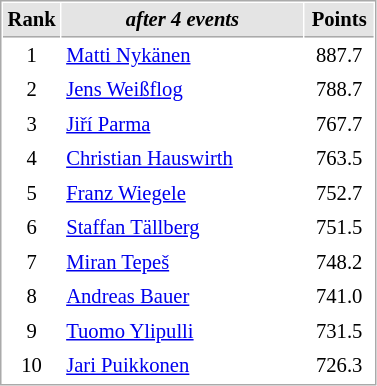<table cellspacing="1" cellpadding="3" style="border:1px solid #AAAAAA;font-size:86%">
<tr bgcolor="#E4E4E4">
<th style="border-bottom:1px solid #AAAAAA" width=10>Rank</th>
<th style="border-bottom:1px solid #AAAAAA" width=155><em>after 4 events</em></th>
<th style="border-bottom:1px solid #AAAAAA" width=40>Points</th>
</tr>
<tr>
<td align=center>1</td>
<td> <a href='#'>Matti Nykänen</a></td>
<td align=center>887.7</td>
</tr>
<tr>
<td align=center>2</td>
<td> <a href='#'>Jens Weißflog</a></td>
<td align=center>788.7</td>
</tr>
<tr>
<td align=center>3</td>
<td> <a href='#'>Jiří Parma</a></td>
<td align=center>767.7</td>
</tr>
<tr>
<td align=center>4</td>
<td> <a href='#'>Christian Hauswirth</a></td>
<td align=center>763.5</td>
</tr>
<tr>
<td align=center>5</td>
<td> <a href='#'>Franz Wiegele</a></td>
<td align=center>752.7</td>
</tr>
<tr>
<td align=center>6</td>
<td> <a href='#'>Staffan Tällberg</a></td>
<td align=center>751.5</td>
</tr>
<tr>
<td align=center>7</td>
<td> <a href='#'>Miran Tepeš</a></td>
<td align=center>748.2</td>
</tr>
<tr>
<td align=center>8</td>
<td> <a href='#'>Andreas Bauer</a></td>
<td align=center>741.0</td>
</tr>
<tr>
<td align=center>9</td>
<td> <a href='#'>Tuomo Ylipulli</a></td>
<td align=center>731.5</td>
</tr>
<tr>
<td align=center>10</td>
<td> <a href='#'>Jari Puikkonen</a></td>
<td align=center>726.3</td>
</tr>
</table>
